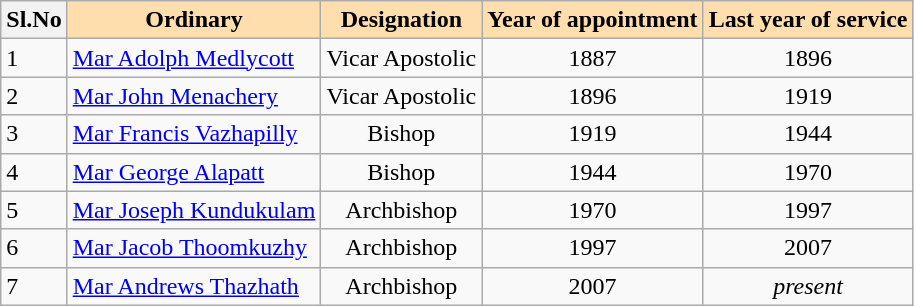<table class="wikitable">
<tr>
<th>Sl.No</th>
<th style="background: #ffdead;">Ordinary</th>
<th style="background: #ffdead;">Designation</th>
<th style="background: #ffdead;">Year of appointment</th>
<th style="background: #ffdead;">Last year of service</th>
</tr>
<tr>
<td>1</td>
<td><a href='#'>Mar Adolph Medlycott</a></td>
<td align="center">Vicar Apostolic</td>
<td align="center">1887</td>
<td align="center">1896</td>
</tr>
<tr>
<td>2</td>
<td><a href='#'>Mar John Menachery</a></td>
<td align="center">Vicar Apostolic</td>
<td align="center">1896</td>
<td align="center">1919</td>
</tr>
<tr>
<td>3</td>
<td><a href='#'>Mar Francis Vazhapilly</a></td>
<td align="center">Bishop</td>
<td align="center">1919</td>
<td align="center">1944</td>
</tr>
<tr>
<td>4</td>
<td><a href='#'>Mar George Alapatt</a></td>
<td align="center">Bishop</td>
<td align="center">1944</td>
<td align="center">1970</td>
</tr>
<tr>
<td>5</td>
<td><a href='#'>Mar Joseph Kundukulam</a></td>
<td align="center">Archbishop</td>
<td align="center">1970</td>
<td align="center">1997</td>
</tr>
<tr>
<td>6</td>
<td><a href='#'>Mar Jacob Thoomkuzhy</a></td>
<td align="center">Archbishop</td>
<td align="center">1997</td>
<td align="center">2007</td>
</tr>
<tr>
<td>7</td>
<td><a href='#'>Mar Andrews Thazhath</a></td>
<td align="center">Archbishop</td>
<td align="center">2007</td>
<td align="center"><em>present</em></td>
</tr>
</table>
